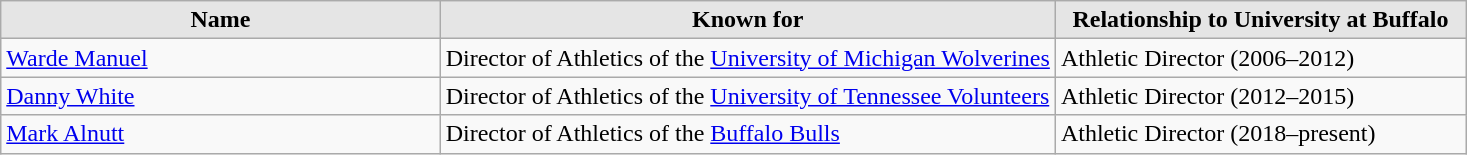<table class="wikitable">
<tr>
<th style="background:#e5e5e5; width:30%;">Name</th>
<th style="background:#e5e5e5; width:42%;">Known for</th>
<th style="background:#e5e5e5; width:28%;">Relationship to University at Buffalo</th>
</tr>
<tr>
<td><a href='#'>Warde Manuel</a></td>
<td>Director of Athletics of the <a href='#'>University of Michigan Wolverines</a></td>
<td>Athletic Director (2006–2012)</td>
</tr>
<tr>
<td><a href='#'>Danny White</a></td>
<td>Director of Athletics of the <a href='#'>University of Tennessee Volunteers</a></td>
<td>Athletic Director (2012–2015)</td>
</tr>
<tr>
<td><a href='#'>Mark Alnutt</a></td>
<td>Director of Athletics of the <a href='#'>Buffalo Bulls</a></td>
<td>Athletic Director (2018–present)</td>
</tr>
</table>
